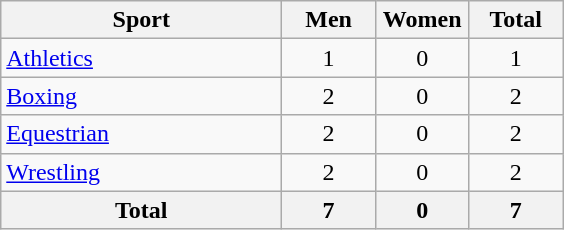<table class="wikitable sortable" style="text-align:center;">
<tr>
<th width=180>Sport</th>
<th width=55>Men</th>
<th width=55>Women</th>
<th width=55>Total</th>
</tr>
<tr>
<td align=left><a href='#'>Athletics</a></td>
<td>1</td>
<td>0</td>
<td>1</td>
</tr>
<tr>
<td align=left><a href='#'>Boxing</a></td>
<td>2</td>
<td>0</td>
<td>2</td>
</tr>
<tr>
<td align=left><a href='#'>Equestrian</a></td>
<td>2</td>
<td>0</td>
<td>2</td>
</tr>
<tr>
<td align=left><a href='#'>Wrestling</a></td>
<td>2</td>
<td>0</td>
<td>2</td>
</tr>
<tr>
<th>Total</th>
<th>7</th>
<th>0</th>
<th>7</th>
</tr>
</table>
